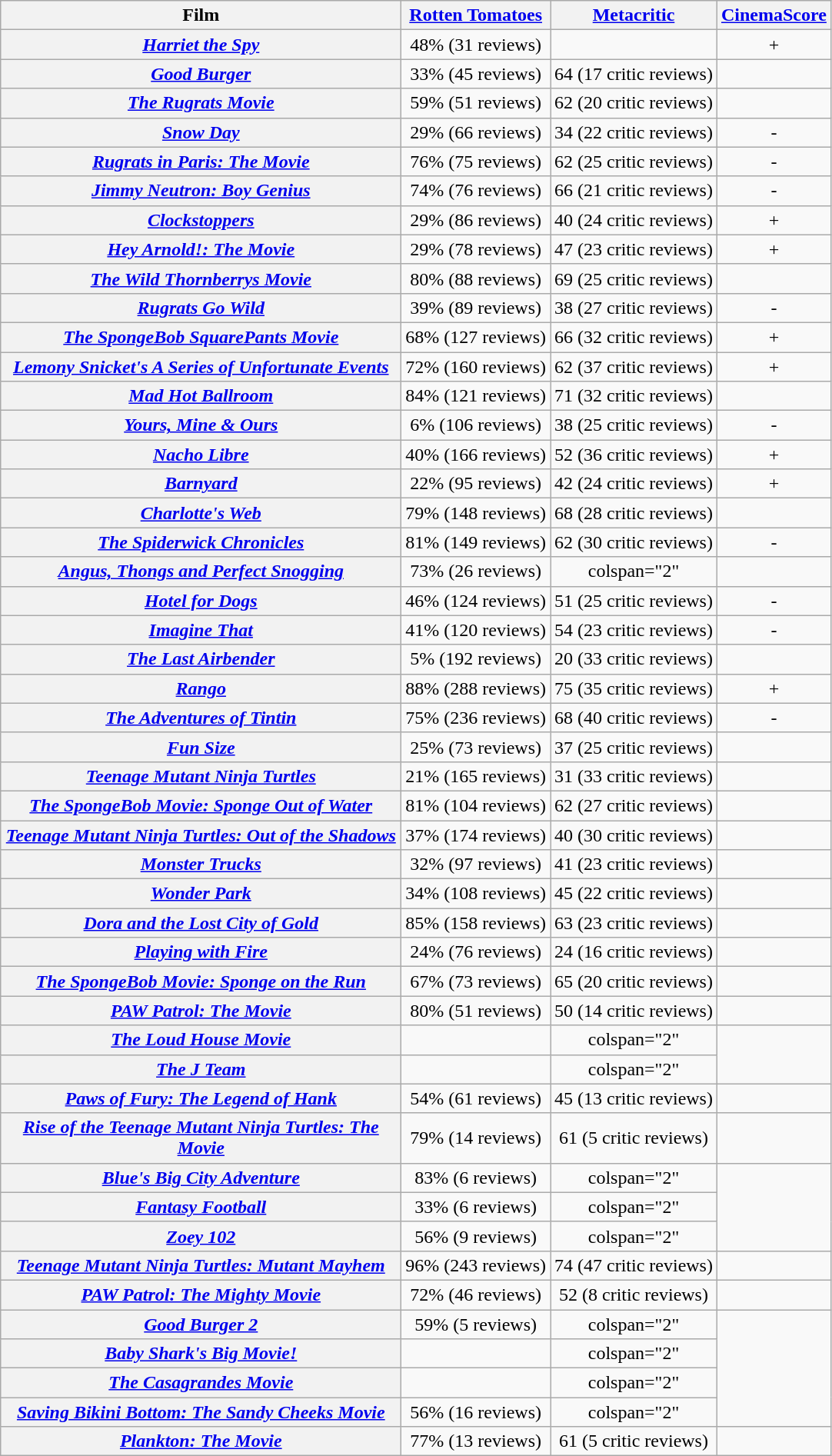<table class="sortable wikitable plainrowheaders" style="text-align: center;">
<tr>
<th style="width:340px;">Film</th>
<th data-sort-type="number"><a href='#'>Rotten Tomatoes</a></th>
<th data-sort-type="number"><a href='#'>Metacritic</a></th>
<th><a href='#'>CinemaScore</a></th>
</tr>
<tr>
<th scope="row"><em><a href='#'>Harriet the Spy</a></em></th>
<td>48% (31 reviews)</td>
<td></td>
<td>+</td>
</tr>
<tr>
<th scope="row"><em><a href='#'>Good Burger</a></em></th>
<td>33% (45 reviews)</td>
<td>64 (17 critic reviews)</td>
<td></td>
</tr>
<tr>
<th scope="row"><em><a href='#'>The Rugrats Movie</a></em></th>
<td>59% (51 reviews)</td>
<td>62 (20 critic reviews)</td>
<td></td>
</tr>
<tr>
<th scope="row"><a href='#'><em>Snow Day</em></a></th>
<td>29% (66 reviews)</td>
<td>34 (22 critic reviews)</td>
<td>-</td>
</tr>
<tr>
<th scope="row"><em><a href='#'>Rugrats in Paris: The Movie</a></em></th>
<td>76% (75 reviews)</td>
<td>62 (25 critic reviews)</td>
<td>-</td>
</tr>
<tr>
<th scope="row"><em><a href='#'>Jimmy Neutron: Boy Genius</a></em></th>
<td>74% (76 reviews)</td>
<td>66 (21 critic reviews)</td>
<td>-</td>
</tr>
<tr>
<th scope="row"><em><a href='#'>Clockstoppers</a></em></th>
<td>29% (86 reviews)</td>
<td>40 (24 critic reviews)</td>
<td>+</td>
</tr>
<tr>
<th scope="row"><em><a href='#'>Hey Arnold!: The Movie</a></em></th>
<td>29% (78 reviews)</td>
<td>47 (23 critic reviews)</td>
<td>+</td>
</tr>
<tr>
<th scope="row"><em><a href='#'>The Wild Thornberrys Movie</a></em></th>
<td>80% (88 reviews)</td>
<td>69 (25 critic reviews)</td>
<td></td>
</tr>
<tr>
<th scope="row"><em><a href='#'>Rugrats Go Wild</a></em></th>
<td>39% (89 reviews)</td>
<td>38 (27 critic reviews)</td>
<td>-</td>
</tr>
<tr>
<th scope="row"><em><a href='#'>The SpongeBob SquarePants Movie</a></em></th>
<td>68% (127 reviews)</td>
<td>66 (32 critic reviews)</td>
<td>+</td>
</tr>
<tr>
<th scope="row"><em><a href='#'>Lemony Snicket's A Series of Unfortunate Events</a></em></th>
<td>72% (160 reviews)</td>
<td>62 (37 critic reviews)</td>
<td>+</td>
</tr>
<tr>
<th scope="row"><em><a href='#'>Mad Hot Ballroom</a></em></th>
<td>84% (121 reviews)</td>
<td>71 (32 critic reviews)</td>
<td></td>
</tr>
<tr>
<th scope="row"><em><a href='#'>Yours, Mine & Ours</a></em></th>
<td>6% (106 reviews)</td>
<td>38 (25 critic reviews)</td>
<td>-</td>
</tr>
<tr>
<th scope="row"><em><a href='#'>Nacho Libre</a></em></th>
<td>40% (166 reviews)</td>
<td>52 (36 critic reviews)</td>
<td>+</td>
</tr>
<tr>
<th scope="row"><em><a href='#'>Barnyard</a></em></th>
<td>22% (95 reviews)</td>
<td>42 (24 critic reviews)</td>
<td>+</td>
</tr>
<tr>
<th scope="row"><em><a href='#'>Charlotte's Web</a></em></th>
<td>79% (148 reviews)</td>
<td>68 (28 critic reviews)</td>
<td></td>
</tr>
<tr>
<th scope="row"><em><a href='#'>The Spiderwick Chronicles</a></em></th>
<td>81% (149 reviews)</td>
<td>62 (30 critic reviews)</td>
<td>-</td>
</tr>
<tr>
<th scope="row"><em><a href='#'>Angus, Thongs and Perfect Snogging</a></em></th>
<td>73% (26 reviews)</td>
<td>colspan="2" </td>
</tr>
<tr>
<th scope="row"><em><a href='#'>Hotel for Dogs</a></em></th>
<td>46% (124 reviews)</td>
<td>51 (25 critic reviews)</td>
<td>-</td>
</tr>
<tr>
<th scope="row"><em><a href='#'>Imagine That</a></em></th>
<td>41% (120 reviews)</td>
<td>54 (23 critic reviews)</td>
<td>-</td>
</tr>
<tr>
<th scope="row"><em><a href='#'>The Last Airbender</a></em></th>
<td>5% (192 reviews)</td>
<td>20 (33 critic reviews)</td>
<td></td>
</tr>
<tr>
<th scope="row"><em><a href='#'>Rango</a></em></th>
<td>88% (288 reviews)</td>
<td>75 (35 critic reviews)</td>
<td>+</td>
</tr>
<tr>
<th scope="row"><em><a href='#'>The Adventures of Tintin</a></em></th>
<td>75% (236 reviews)</td>
<td>68 (40 critic reviews)</td>
<td>-</td>
</tr>
<tr>
<th scope="row"><em><a href='#'>Fun Size</a></em></th>
<td>25% (73 reviews)</td>
<td>37 (25 critic reviews)</td>
<td></td>
</tr>
<tr>
<th scope="row"><em><a href='#'>Teenage Mutant Ninja Turtles</a></em></th>
<td>21% (165 reviews)</td>
<td>31 (33 critic reviews)</td>
<td></td>
</tr>
<tr>
<th scope="row"><em><a href='#'>The SpongeBob Movie: Sponge Out of Water</a></em></th>
<td>81% (104 reviews)</td>
<td>62 (27 critic reviews)</td>
<td></td>
</tr>
<tr>
<th scope="row"><em><a href='#'>Teenage Mutant Ninja Turtles: Out of the Shadows</a></em></th>
<td>37% (174 reviews)</td>
<td>40 (30 critic reviews)</td>
<td></td>
</tr>
<tr>
<th scope="row"><em><a href='#'>Monster Trucks</a></em></th>
<td>32% (97 reviews)</td>
<td>41 (23 critic reviews)</td>
<td></td>
</tr>
<tr>
<th scope="row"><em><a href='#'>Wonder Park</a></em></th>
<td>34% (108 reviews)</td>
<td>45 (22 critic reviews)</td>
<td></td>
</tr>
<tr>
<th scope="row"><em><a href='#'>Dora and the Lost City of Gold</a></em></th>
<td>85% (158 reviews)</td>
<td>63 (23 critic reviews)</td>
<td></td>
</tr>
<tr>
<th scope="row"><em><a href='#'>Playing with Fire</a></em></th>
<td>24% (76 reviews)</td>
<td>24 (16 critic reviews)</td>
<td></td>
</tr>
<tr>
<th scope="row"><em><a href='#'>The SpongeBob Movie: Sponge on the Run</a></em></th>
<td>67% (73 reviews)</td>
<td>65 (20 critic reviews)</td>
<td></td>
</tr>
<tr>
<th scope="row"><em><a href='#'>PAW Patrol: The Movie</a></em></th>
<td>80% (51 reviews)</td>
<td>50 (14 critic reviews)</td>
<td></td>
</tr>
<tr>
<th scope="row"><em><a href='#'>The Loud House Movie</a></em></th>
<td></td>
<td>colspan="2" </td>
</tr>
<tr>
<th scope="row"><em><a href='#'>The J Team</a></em></th>
<td></td>
<td>colspan="2" </td>
</tr>
<tr>
<th scope="row"><em><a href='#'>Paws of Fury: The Legend of Hank</a></em></th>
<td>54% (61 reviews)</td>
<td>45 (13 critic reviews)</td>
<td></td>
</tr>
<tr>
<th scope="row"><em><a href='#'>Rise of the Teenage Mutant Ninja Turtles: The Movie</a></em></th>
<td>79% (14 reviews)</td>
<td>61 (5 critic reviews)</td>
<td></td>
</tr>
<tr>
<th scope="row"><em><a href='#'>Blue's Big City Adventure</a></em></th>
<td>83% (6 reviews)</td>
<td>colspan="2" </td>
</tr>
<tr>
<th scope="row"><em><a href='#'>Fantasy Football</a></em></th>
<td>33% (6 reviews)</td>
<td>colspan="2" </td>
</tr>
<tr>
<th scope="row"><em><a href='#'>Zoey 102</a></em></th>
<td>56% (9 reviews)</td>
<td>colspan="2" </td>
</tr>
<tr>
<th scope="row"><em><a href='#'>Teenage Mutant Ninja Turtles: Mutant Mayhem</a></em></th>
<td>96% (243 reviews)</td>
<td>74 (47 critic reviews)</td>
<td></td>
</tr>
<tr>
<th scope="row"><em><a href='#'>PAW Patrol: The Mighty Movie</a></em></th>
<td>72% (46 reviews)</td>
<td>52 (8 critic reviews)</td>
<td></td>
</tr>
<tr>
<th scope="row"><em><a href='#'>Good Burger 2</a></em></th>
<td>59% (5 reviews)</td>
<td>colspan="2" </td>
</tr>
<tr>
<th scope="row"><em><a href='#'>Baby Shark's Big Movie!</a></em></th>
<td></td>
<td>colspan="2" </td>
</tr>
<tr>
<th scope="row"><em><a href='#'>The Casagrandes Movie</a></em></th>
<td></td>
<td>colspan="2" </td>
</tr>
<tr>
<th scope="row"><em><a href='#'>Saving Bikini Bottom: The Sandy Cheeks Movie</a></em></th>
<td>56% (16 reviews)</td>
<td>colspan="2" </td>
</tr>
<tr>
<th scope="row"><em><a href='#'>Plankton: The Movie</a></em></th>
<td>77% (13 reviews)</td>
<td>61 (5 critic reviews)</td>
<td></td>
</tr>
</table>
